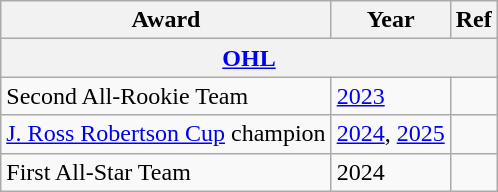<table class="wikitable">
<tr>
<th>Award</th>
<th>Year</th>
<th>Ref</th>
</tr>
<tr>
<th colspan="3"><a href='#'>OHL</a></th>
</tr>
<tr>
<td>Second All-Rookie Team</td>
<td><a href='#'>2023</a></td>
<td></td>
</tr>
<tr>
<td><a href='#'>J. Ross Robertson Cup</a> champion</td>
<td><a href='#'>2024</a>, <a href='#'>2025</a></td>
<td></td>
</tr>
<tr>
<td>First All-Star Team</td>
<td>2024</td>
<td></td>
</tr>
</table>
